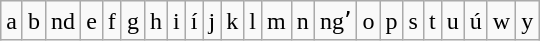<table class="wikitable">
<tr>
<td>a</td>
<td>b</td>
<td>nd</td>
<td>e</td>
<td>f</td>
<td>g</td>
<td>h</td>
<td>i</td>
<td>í</td>
<td>j</td>
<td>k</td>
<td>l</td>
<td>m</td>
<td>n</td>
<td>ngʼ</td>
<td>o</td>
<td>p</td>
<td>s</td>
<td>t</td>
<td>u</td>
<td>ú</td>
<td>w</td>
<td>y</td>
</tr>
</table>
